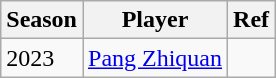<table class="wikitable">
<tr>
<th>Season</th>
<th>Player</th>
<th>Ref</th>
</tr>
<tr>
<td>2023</td>
<td> <a href='#'>Pang Zhiquan</a></td>
<td></td>
</tr>
</table>
